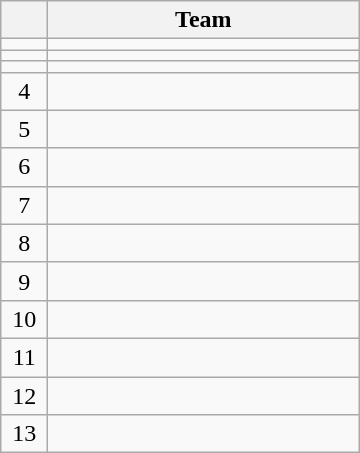<table class="wikitable" style="text-align:center;">
<tr>
<th style="width:1.5em;"></th>
<th style="width:12.5em">Team</th>
</tr>
<tr>
<td></td>
<td align="left"></td>
</tr>
<tr>
<td></td>
<td align="left"></td>
</tr>
<tr>
<td></td>
<td align="left"></td>
</tr>
<tr>
<td>4</td>
<td align="left"></td>
</tr>
<tr>
<td>5</td>
<td align="left"></td>
</tr>
<tr>
<td>6</td>
<td align="left"></td>
</tr>
<tr>
<td>7</td>
<td align="left"></td>
</tr>
<tr>
<td>8</td>
<td align="left"></td>
</tr>
<tr>
<td>9</td>
<td align="left"></td>
</tr>
<tr>
<td>10</td>
<td align="left"></td>
</tr>
<tr>
<td>11</td>
<td align="left"></td>
</tr>
<tr>
<td>12</td>
<td align="left"></td>
</tr>
<tr>
<td>13</td>
<td align="left"></td>
</tr>
</table>
